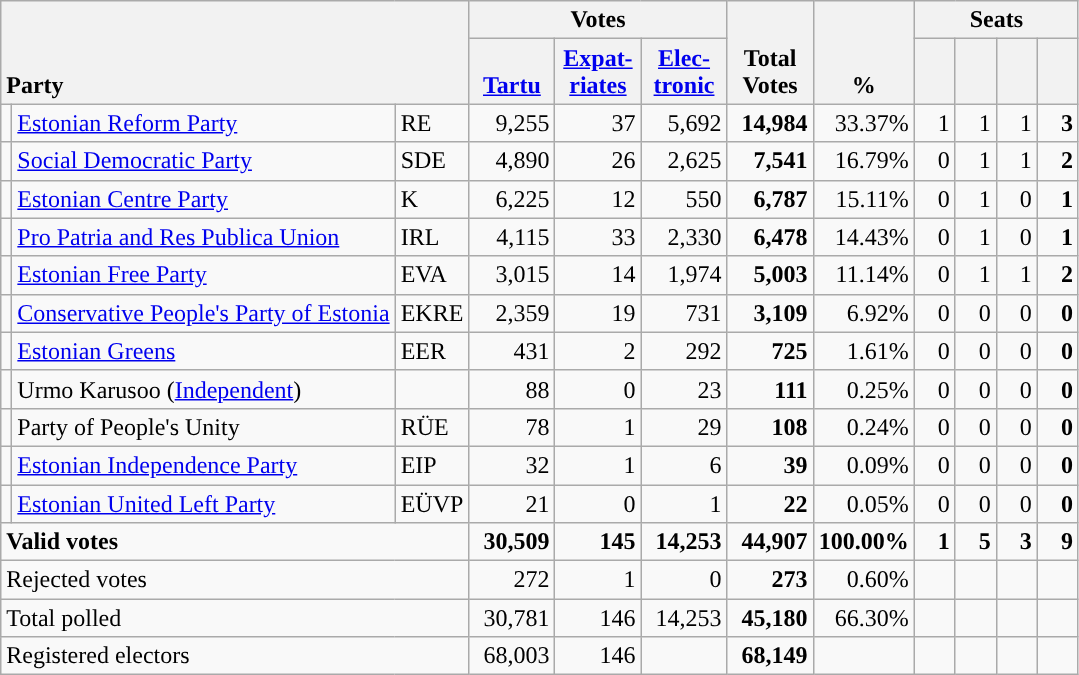<table class="wikitable" border="1" style="text-align:right;">
<tr>
<th style="text-align:left;" valign=bottom rowspan=2 colspan=3>Party</th>
<th colspan=3>Votes</th>
<th align=center valign=bottom rowspan=2 width="50">Total Votes</th>
<th align=center valign=bottom rowspan=2 width="50">%</th>
<th colspan=4>Seats</th>
</tr>
<tr>
<th align=center valign=bottom width="50"><a href='#'>Tartu</a></th>
<th align=center valign=bottom width="50"><a href='#'>Expat- riates</a></th>
<th align=center valign=bottom width="50"><a href='#'>Elec- tronic</a></th>
<th align=center valign=bottom width="20"><small></small></th>
<th align=center valign=bottom width="20"><small></small></th>
<th align=center valign=bottom width="20"><small></small></th>
<th align=center valign=bottom width="20"><small></small></th>
</tr>
<tr>
<td style="background:"></td>
<td align=left><a href='#'>Estonian Reform Party</a></td>
<td align=left>RE</td>
<td>9,255</td>
<td>37</td>
<td>5,692</td>
<td><strong>14,984</strong></td>
<td>33.37%</td>
<td>1</td>
<td>1</td>
<td>1</td>
<td><strong>3</strong></td>
</tr>
<tr>
<td style="background:"></td>
<td align=left><a href='#'>Social Democratic Party</a></td>
<td align=left>SDE</td>
<td>4,890</td>
<td>26</td>
<td>2,625</td>
<td><strong>7,541</strong></td>
<td>16.79%</td>
<td>0</td>
<td>1</td>
<td>1</td>
<td><strong>2</strong></td>
</tr>
<tr>
<td style="background:"></td>
<td align=left><a href='#'>Estonian Centre Party</a></td>
<td align=left>K</td>
<td>6,225</td>
<td>12</td>
<td>550</td>
<td><strong>6,787</strong></td>
<td>15.11%</td>
<td>0</td>
<td>1</td>
<td>0</td>
<td><strong>1</strong></td>
</tr>
<tr>
<td style="background:"></td>
<td align=left><a href='#'>Pro Patria and Res Publica Union</a></td>
<td align=left>IRL</td>
<td>4,115</td>
<td>33</td>
<td>2,330</td>
<td><strong>6,478</strong></td>
<td>14.43%</td>
<td>0</td>
<td>1</td>
<td>0</td>
<td><strong>1</strong></td>
</tr>
<tr>
<td style="background:"></td>
<td align=left><a href='#'>Estonian Free Party</a></td>
<td align=left>EVA</td>
<td>3,015</td>
<td>14</td>
<td>1,974</td>
<td><strong>5,003</strong></td>
<td>11.14%</td>
<td>0</td>
<td>1</td>
<td>1</td>
<td><strong>2</strong></td>
</tr>
<tr>
<td style="background:"></td>
<td align=left><a href='#'>Conservative People's Party of Estonia</a></td>
<td align=left>EKRE</td>
<td>2,359</td>
<td>19</td>
<td>731</td>
<td><strong>3,109</strong></td>
<td>6.92%</td>
<td>0</td>
<td>0</td>
<td>0</td>
<td><strong>0</strong></td>
</tr>
<tr>
<td style="background:"></td>
<td align=left><a href='#'>Estonian Greens</a></td>
<td align=left>EER</td>
<td>431</td>
<td>2</td>
<td>292</td>
<td><strong>725</strong></td>
<td>1.61%</td>
<td>0</td>
<td>0</td>
<td>0</td>
<td><strong>0</strong></td>
</tr>
<tr>
<td style="background:"></td>
<td align=left>Urmo Karusoo (<a href='#'>Independent</a>)</td>
<td></td>
<td>88</td>
<td>0</td>
<td>23</td>
<td><strong>111</strong></td>
<td>0.25%</td>
<td>0</td>
<td>0</td>
<td>0</td>
<td><strong>0</strong></td>
</tr>
<tr>
<td></td>
<td align=left>Party of People's Unity</td>
<td align=left>RÜE</td>
<td>78</td>
<td>1</td>
<td>29</td>
<td><strong>108</strong></td>
<td>0.24%</td>
<td>0</td>
<td>0</td>
<td>0</td>
<td><strong>0</strong></td>
</tr>
<tr>
<td style="background:"></td>
<td align=left><a href='#'>Estonian Independence Party</a></td>
<td align=left>EIP</td>
<td>32</td>
<td>1</td>
<td>6</td>
<td><strong>39</strong></td>
<td>0.09%</td>
<td>0</td>
<td>0</td>
<td>0</td>
<td><strong>0</strong></td>
</tr>
<tr>
<td style="background:"></td>
<td align=left><a href='#'>Estonian United Left Party</a></td>
<td align=left>EÜVP</td>
<td>21</td>
<td>0</td>
<td>1</td>
<td><strong>22</strong></td>
<td>0.05%</td>
<td>0</td>
<td>0</td>
<td>0</td>
<td><strong>0</strong></td>
</tr>
<tr style="font-weight:bold">
<td align=left colspan=3>Valid votes</td>
<td>30,509</td>
<td>145</td>
<td>14,253</td>
<td>44,907</td>
<td>100.00%</td>
<td>1</td>
<td>5</td>
<td>3</td>
<td>9</td>
</tr>
<tr>
<td align=left colspan=3>Rejected votes</td>
<td>272</td>
<td>1</td>
<td>0</td>
<td><strong>273</strong></td>
<td>0.60%</td>
<td></td>
<td></td>
<td></td>
<td></td>
</tr>
<tr>
<td align=left colspan=3>Total polled</td>
<td>30,781</td>
<td>146</td>
<td>14,253</td>
<td><strong>45,180</strong></td>
<td>66.30%</td>
<td></td>
<td></td>
<td></td>
<td></td>
</tr>
<tr>
<td align=left colspan=3>Registered electors</td>
<td>68,003</td>
<td>146</td>
<td></td>
<td><strong>68,149</strong></td>
<td></td>
<td></td>
<td></td>
<td></td>
<td></td>
</tr>
</table>
